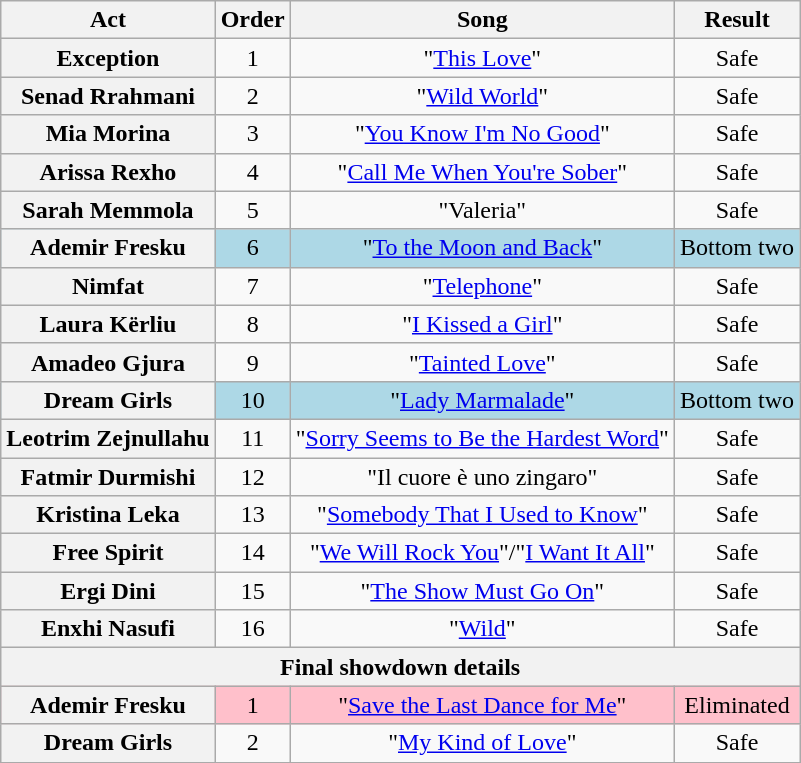<table class="wikitable plainrowheaders" style="text-align:center;">
<tr>
<th scope="col">Act</th>
<th scope="col">Order</th>
<th scope="col">Song</th>
<th scope="col">Result</th>
</tr>
<tr>
<th scope="row">Exception</th>
<td>1</td>
<td>"<a href='#'>This Love</a>"</td>
<td>Safe</td>
</tr>
<tr>
<th scope="row">Senad Rrahmani</th>
<td>2</td>
<td>"<a href='#'>Wild World</a>"</td>
<td>Safe</td>
</tr>
<tr>
<th scope="row">Mia Morina</th>
<td>3</td>
<td>"<a href='#'>You Know I'm No Good</a>"</td>
<td>Safe</td>
</tr>
<tr>
<th scope="row">Arissa Rexho</th>
<td>4</td>
<td>"<a href='#'>Call Me When You're Sober</a>"</td>
<td>Safe</td>
</tr>
<tr>
<th scope="row">Sarah Memmola</th>
<td>5</td>
<td>"Valeria"</td>
<td>Safe</td>
</tr>
<tr style="background:lightblue;">
<th scope="row">Ademir Fresku</th>
<td>6</td>
<td>"<a href='#'>To the Moon and Back</a>"</td>
<td>Bottom two</td>
</tr>
<tr>
<th scope="row">Nimfat</th>
<td>7</td>
<td>"<a href='#'>Telephone</a>"</td>
<td>Safe</td>
</tr>
<tr>
<th scope="row">Laura Kërliu</th>
<td>8</td>
<td>"<a href='#'>I Kissed a Girl</a>"</td>
<td>Safe</td>
</tr>
<tr>
<th scope="row">Amadeo Gjura</th>
<td>9</td>
<td>"<a href='#'>Tainted Love</a>"</td>
<td>Safe</td>
</tr>
<tr style="background:lightblue;">
<th scope="row">Dream Girls</th>
<td>10</td>
<td>"<a href='#'>Lady Marmalade</a>"</td>
<td>Bottom two</td>
</tr>
<tr>
<th scope="row">Leotrim Zejnullahu</th>
<td>11</td>
<td>"<a href='#'>Sorry Seems to Be the Hardest Word</a>"</td>
<td>Safe</td>
</tr>
<tr>
<th scope="row">Fatmir Durmishi</th>
<td>12</td>
<td>"Il cuore è uno zingaro"</td>
<td>Safe</td>
</tr>
<tr>
<th scope="row">Kristina Leka</th>
<td>13</td>
<td>"<a href='#'>Somebody That I Used to Know</a>"</td>
<td>Safe</td>
</tr>
<tr>
<th scope="row">Free Spirit</th>
<td>14</td>
<td>"<a href='#'>We Will Rock You</a>"/"<a href='#'>I Want It All</a>"</td>
<td>Safe</td>
</tr>
<tr>
<th scope="row">Ergi Dini</th>
<td>15</td>
<td>"<a href='#'>The Show Must Go On</a>"</td>
<td>Safe</td>
</tr>
<tr>
<th scope="row">Enxhi Nasufi</th>
<td>16</td>
<td>"<a href='#'>Wild</a>"</td>
<td>Safe</td>
</tr>
<tr>
<th colspan="5">Final showdown details</th>
</tr>
<tr style="background:pink;">
<th scope="row">Ademir Fresku</th>
<td>1</td>
<td>"<a href='#'>Save the Last Dance for Me</a>"</td>
<td>Eliminated</td>
</tr>
<tr>
<th scope="row">Dream Girls</th>
<td>2</td>
<td>"<a href='#'>My Kind of Love</a>"</td>
<td>Safe</td>
</tr>
</table>
